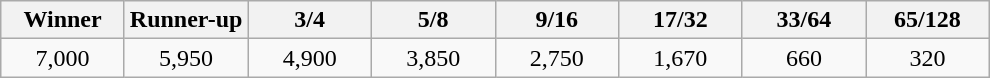<table class="wikitable">
<tr>
<th width=75>Winner</th>
<th width=75>Runner-up</th>
<th width=75>3/4</th>
<th width=75>5/8</th>
<th width=75>9/16</th>
<th width=75>17/32</th>
<th width=75>33/64</th>
<th width=75>65/128</th>
</tr>
<tr>
<td align=center>7,000</td>
<td align=center>5,950</td>
<td align=center>4,900</td>
<td align=center>3,850</td>
<td align=center>2,750</td>
<td align=center>1,670</td>
<td align=center>660</td>
<td align=center>320</td>
</tr>
</table>
